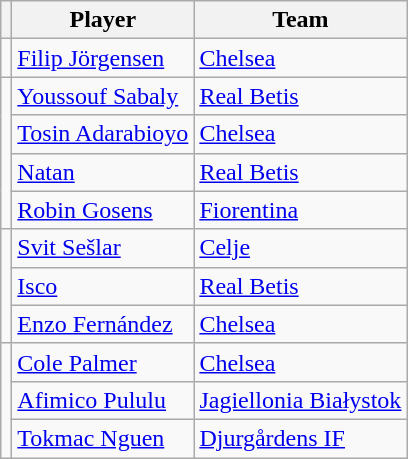<table class="wikitable" style="text-align:center">
<tr>
<th></th>
<th>Player</th>
<th>Team</th>
</tr>
<tr>
<td></td>
<td align=left> <a href='#'>Filip Jörgensen</a></td>
<td align=left> <a href='#'>Chelsea</a></td>
</tr>
<tr>
<td rowspan=4></td>
<td align=left> <a href='#'>Youssouf Sabaly</a></td>
<td align=left> <a href='#'>Real Betis</a></td>
</tr>
<tr>
<td align=left> <a href='#'>Tosin Adarabioyo</a></td>
<td align=left> <a href='#'>Chelsea</a></td>
</tr>
<tr>
<td align=left> <a href='#'>Natan</a></td>
<td align=left> <a href='#'>Real Betis</a></td>
</tr>
<tr>
<td align=left> <a href='#'>Robin Gosens</a></td>
<td align=left> <a href='#'>Fiorentina</a></td>
</tr>
<tr>
<td rowspan=3></td>
<td align=left> <a href='#'>Svit Sešlar</a></td>
<td align=left> <a href='#'>Celje</a></td>
</tr>
<tr>
<td align=left> <a href='#'>Isco</a></td>
<td align=left> <a href='#'>Real Betis</a></td>
</tr>
<tr>
<td align=left> <a href='#'>Enzo Fernández</a></td>
<td align=left> <a href='#'>Chelsea</a></td>
</tr>
<tr>
<td rowspan=3></td>
<td align=left> <a href='#'>Cole Palmer</a></td>
<td align=left> <a href='#'>Chelsea</a></td>
</tr>
<tr>
<td align=left> <a href='#'>Afimico Pululu</a></td>
<td align=left> <a href='#'>Jagiellonia Białystok</a></td>
</tr>
<tr>
<td align=left> <a href='#'>Tokmac Nguen</a></td>
<td align=left> <a href='#'>Djurgårdens IF</a></td>
</tr>
</table>
